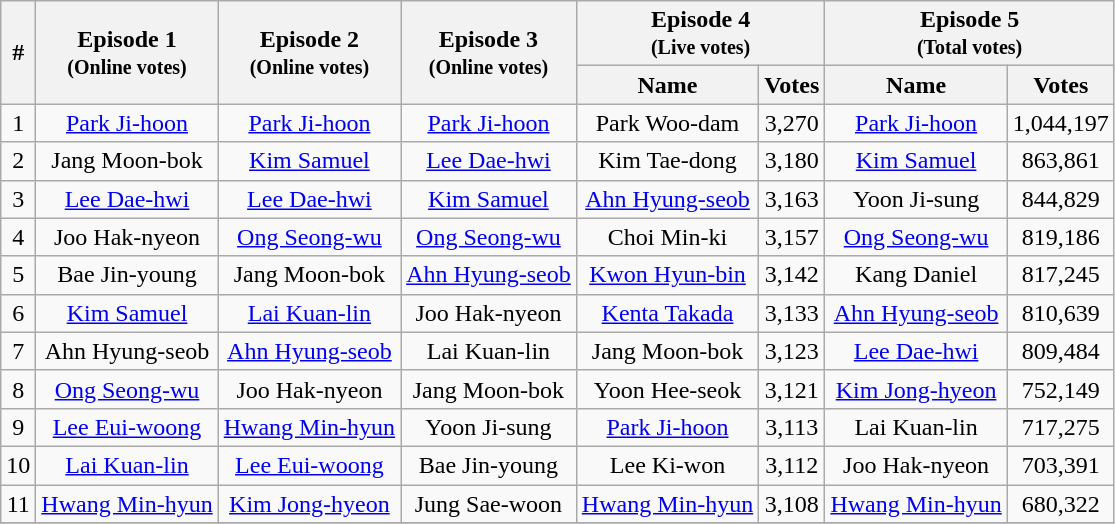<table class="wikitable sortable" style="text-align:center;">
<tr>
<th rowspan="2">#</th>
<th rowspan="2">Episode 1<br><small>(Online votes)</small></th>
<th rowspan="2">Episode 2<br><small>(Online votes)</small></th>
<th rowspan="2">Episode 3<br><small>(Online votes)</small></th>
<th colspan="2">Episode 4<br><small>(Live votes)</small></th>
<th colspan="2">Episode 5<br><small>(Total votes)</small></th>
</tr>
<tr>
<th>Name</th>
<th>Votes</th>
<th>Name</th>
<th>Votes</th>
</tr>
<tr>
<td>1</td>
<td><a href='#'>Park Ji-hoon</a></td>
<td><a href='#'>Park Ji-hoon</a></td>
<td><a href='#'>Park Ji-hoon</a></td>
<td>Park Woo-dam</td>
<td>3,270</td>
<td><a href='#'>Park Ji-hoon</a></td>
<td>1,044,197</td>
</tr>
<tr>
<td>2</td>
<td>Jang Moon-bok</td>
<td><a href='#'>Kim Samuel</a></td>
<td><a href='#'>Lee Dae-hwi</a></td>
<td>Kim Tae-dong</td>
<td>3,180</td>
<td><a href='#'>Kim Samuel</a></td>
<td>863,861</td>
</tr>
<tr>
<td>3</td>
<td><a href='#'>Lee Dae-hwi</a></td>
<td><a href='#'>Lee Dae-hwi</a></td>
<td><a href='#'>Kim Samuel</a></td>
<td><a href='#'>Ahn Hyung-seob</a></td>
<td>3,163</td>
<td>Yoon Ji-sung</td>
<td>844,829</td>
</tr>
<tr>
<td>4</td>
<td>Joo Hak-nyeon</td>
<td><a href='#'>Ong Seong-wu</a></td>
<td><a href='#'>Ong Seong-wu</a></td>
<td>Choi Min-ki</td>
<td>3,157</td>
<td><a href='#'>Ong Seong-wu</a></td>
<td>819,186</td>
</tr>
<tr>
<td>5</td>
<td>Bae Jin-young</td>
<td>Jang Moon-bok</td>
<td><a href='#'>Ahn Hyung-seob</a></td>
<td><a href='#'>Kwon Hyun-bin</a></td>
<td>3,142</td>
<td>Kang Daniel</td>
<td>817,245</td>
</tr>
<tr>
<td>6</td>
<td><a href='#'>Kim Samuel</a></td>
<td><a href='#'>Lai Kuan-lin</a></td>
<td>Joo Hak-nyeon</td>
<td><a href='#'>Kenta Takada</a></td>
<td>3,133</td>
<td><a href='#'>Ahn Hyung-seob</a></td>
<td>810,639</td>
</tr>
<tr>
<td>7</td>
<td>Ahn Hyung-seob</td>
<td><a href='#'>Ahn Hyung-seob</a></td>
<td>Lai Kuan-lin</td>
<td>Jang Moon-bok</td>
<td>3,123</td>
<td><a href='#'>Lee Dae-hwi</a></td>
<td>809,484</td>
</tr>
<tr>
<td>8</td>
<td><a href='#'>Ong Seong-wu</a></td>
<td>Joo Hak-nyeon</td>
<td>Jang Moon-bok</td>
<td>Yoon Hee-seok</td>
<td>3,121</td>
<td><a href='#'>Kim Jong-hyeon</a></td>
<td>752,149</td>
</tr>
<tr>
<td>9</td>
<td><a href='#'>Lee Eui-woong</a></td>
<td><a href='#'>Hwang Min-hyun</a></td>
<td>Yoon Ji-sung</td>
<td><a href='#'>Park Ji-hoon</a></td>
<td>3,113</td>
<td>Lai Kuan-lin</td>
<td>717,275</td>
</tr>
<tr>
<td>10</td>
<td><a href='#'>Lai Kuan-lin</a></td>
<td><a href='#'>Lee Eui-woong</a></td>
<td>Bae Jin-young</td>
<td>Lee Ki-won</td>
<td>3,112</td>
<td>Joo Hak-nyeon</td>
<td>703,391</td>
</tr>
<tr>
<td>11</td>
<td><a href='#'>Hwang Min-hyun</a></td>
<td><a href='#'>Kim Jong-hyeon</a></td>
<td>Jung Sae-woon</td>
<td><a href='#'>Hwang Min-hyun</a></td>
<td>3,108</td>
<td><a href='#'>Hwang Min-hyun</a></td>
<td>680,322</td>
</tr>
<tr>
</tr>
</table>
